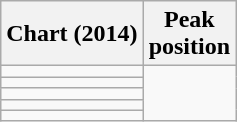<table class="wikitable">
<tr>
<th>Chart (2014)</th>
<th>Peak<br>position</th>
</tr>
<tr>
<td></td>
</tr>
<tr>
<td></td>
</tr>
<tr>
<td></td>
</tr>
<tr>
<td></td>
</tr>
<tr>
<td></td>
</tr>
</table>
